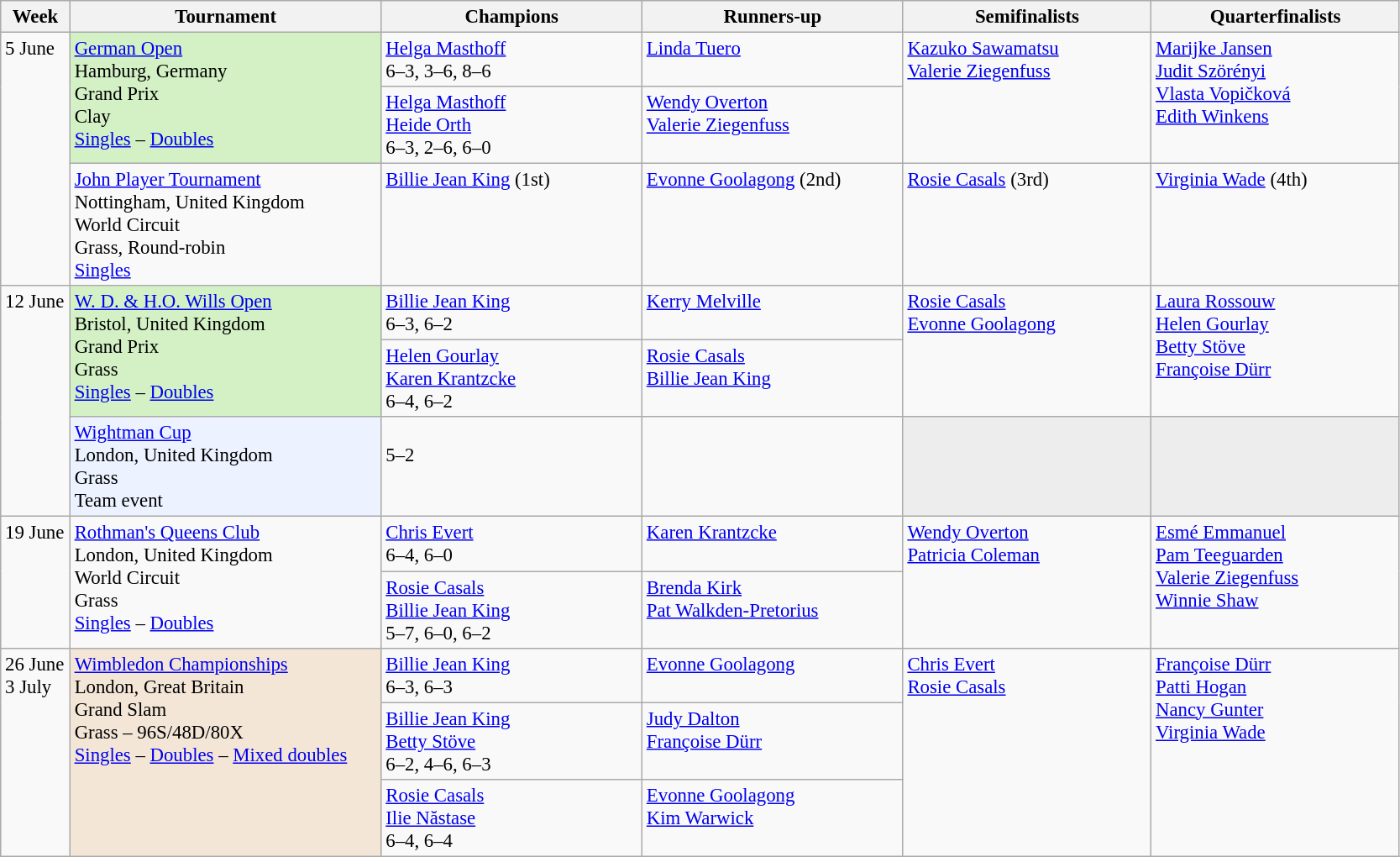<table class=wikitable style=font-size:95%>
<tr>
<th style="width:48px;">Week</th>
<th style="width:240px;">Tournament</th>
<th style="width:200px;">Champions</th>
<th style="width:200px;">Runners-up</th>
<th style="width:190px;">Semifinalists</th>
<th style="width:190px;">Quarterfinalists</th>
</tr>
<tr valign=top>
<td rowspan=3>5 June</td>
<td style="background:#D4F1C5;" rowspan="2"><a href='#'>German Open</a>  <br> Hamburg, Germany<br>Grand Prix<br> Clay<br><a href='#'>Singles</a> – <a href='#'>Doubles</a></td>
<td> <a href='#'>Helga Masthoff</a> <br> 6–3, 3–6, 8–6</td>
<td> <a href='#'>Linda Tuero</a></td>
<td rowspan=2> <a href='#'>Kazuko Sawamatsu</a> <br>  <a href='#'>Valerie Ziegenfuss</a></td>
<td rowspan=2> <a href='#'>Marijke Jansen</a> <br>  <a href='#'>Judit Szörényi</a> <br>  <a href='#'>Vlasta Vopičková</a> <br>  <a href='#'>Edith Winkens</a></td>
</tr>
<tr valign=top>
<td> <a href='#'>Helga Masthoff</a> <br>  <a href='#'>Heide Orth</a> <br> 6–3, 2–6, 6–0</td>
<td> <a href='#'>Wendy Overton</a> <br>  <a href='#'>Valerie Ziegenfuss</a></td>
</tr>
<tr valign=top>
<td><a href='#'>John Player Tournament</a>  <br> Nottingham, United Kingdom<br>World Circuit<br> Grass, Round-robin<br><a href='#'>Singles</a></td>
<td> <a href='#'>Billie Jean King</a> (1st)</td>
<td> <a href='#'>Evonne Goolagong</a> (2nd)</td>
<td> <a href='#'>Rosie Casals</a> (3rd)</td>
<td> <a href='#'>Virginia Wade</a> (4th)</td>
</tr>
<tr valign=top>
<td rowspan=3>12 June</td>
<td style="background:#D4F1C5;" rowspan="2"><a href='#'>W. D. & H.O. Wills Open</a>  <br> Bristol, United Kingdom<br>Grand Prix<br> Grass<br><a href='#'>Singles</a> – <a href='#'>Doubles</a></td>
<td> <a href='#'>Billie Jean King</a> <br> 6–3, 6–2</td>
<td> <a href='#'>Kerry Melville</a></td>
<td rowspan=2> <a href='#'>Rosie Casals</a> <br>  <a href='#'>Evonne Goolagong</a></td>
<td rowspan=2> <a href='#'>Laura Rossouw</a> <br>  <a href='#'>Helen Gourlay</a> <br>  <a href='#'>Betty Stöve</a> <br>  <a href='#'>Françoise Dürr</a></td>
</tr>
<tr valign=top>
<td> <a href='#'>Helen Gourlay</a> <br>  <a href='#'>Karen Krantzcke</a> <br> 6–4, 6–2</td>
<td> <a href='#'>Rosie Casals</a> <br>  <a href='#'>Billie Jean King</a></td>
</tr>
<tr valign=top>
<td style="background:#ECF2FF;"><a href='#'>Wightman Cup</a><br> London, United Kingdom<br>Grass<br>Team event<br></td>
<td><div> <br>5–2</div></td>
<td><div></div></td>
<td style="background:#ededed;"></td>
<td style="background:#ededed;"></td>
</tr>
<tr valign=top>
<td rowspan="2">19 June</td>
<td rowspan="2"><a href='#'>Rothman's Queens Club</a>  <br> London, United Kingdom<br>World Circuit<br>Grass<br><a href='#'>Singles</a> – <a href='#'>Doubles</a></td>
<td> <a href='#'>Chris Evert</a> <br> 6–4, 6–0</td>
<td> <a href='#'>Karen Krantzcke</a></td>
<td rowspan=2> <a href='#'>Wendy Overton</a> <br>  <a href='#'>Patricia Coleman</a></td>
<td rowspan=2> <a href='#'>Esmé Emmanuel</a> <br>  <a href='#'>Pam Teeguarden</a> <br>  <a href='#'>Valerie Ziegenfuss</a> <br>  <a href='#'>Winnie Shaw</a></td>
</tr>
<tr valign=top>
<td> <a href='#'>Rosie Casals</a><br> <a href='#'>Billie Jean King</a> <br> 5–7, 6–0, 6–2</td>
<td> <a href='#'>Brenda Kirk</a> <br>  <a href='#'>Pat Walkden-Pretorius</a></td>
</tr>
<tr valign=top>
<td rowspan=3>26 June<br>3 July</td>
<td style="background:#F3E6D7;" rowspan=3><a href='#'>Wimbledon Championships</a><br>London, Great Britain<br>Grand Slam<br>Grass – 96S/48D/80X<br><a href='#'>Singles</a> – <a href='#'>Doubles</a> – <a href='#'>Mixed doubles</a></td>
<td> <a href='#'>Billie Jean King</a><br>6–3, 6–3</td>
<td> <a href='#'>Evonne Goolagong</a></td>
<td rowspan=3> <a href='#'>Chris Evert</a><br> <a href='#'>Rosie Casals</a></td>
<td rowspan=3> <a href='#'>Françoise Dürr</a><br> <a href='#'>Patti Hogan</a><br> <a href='#'>Nancy Gunter</a><br> <a href='#'>Virginia Wade</a></td>
</tr>
<tr valign=top>
<td> <a href='#'>Billie Jean King</a> <br>  <a href='#'>Betty Stöve</a><br> 6–2, 4–6, 6–3</td>
<td> <a href='#'>Judy Dalton</a><br> <a href='#'>Françoise Dürr</a></td>
</tr>
<tr valign=top>
<td> <a href='#'>Rosie Casals</a> <br>  <a href='#'>Ilie Năstase</a><br> 6–4, 6–4</td>
<td> <a href='#'>Evonne Goolagong</a> <br>  <a href='#'>Kim Warwick</a></td>
</tr>
</table>
